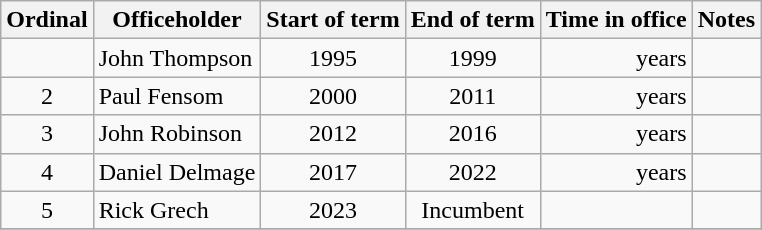<table class="wikitable sortable">
<tr>
<th>Ordinal</th>
<th>Officeholder</th>
<th>Start of term</th>
<th>End of term</th>
<th>Time in office</th>
<th>Notes</th>
</tr>
<tr>
<td align=center></td>
<td>John Thompson</td>
<td align=center>1995</td>
<td align=center>1999</td>
<td align=right> years</td>
<td></td>
</tr>
<tr>
<td align=center>2</td>
<td>Paul Fensom</td>
<td align=center>2000</td>
<td align=center>2011</td>
<td align=right> years</td>
<td></td>
</tr>
<tr>
<td align=center>3</td>
<td>John Robinson</td>
<td align=center>2012</td>
<td align=center>2016</td>
<td align=right> years</td>
<td></td>
</tr>
<tr>
<td align=center>4</td>
<td>Daniel Delmage</td>
<td align=center>2017</td>
<td align=center>2022</td>
<td align=right> years</td>
<td></td>
</tr>
<tr>
<td align=center>5</td>
<td>Rick Grech</td>
<td align=center>2023</td>
<td align=center>Incumbent</td>
<td align=right></td>
<td></td>
</tr>
<tr>
</tr>
</table>
